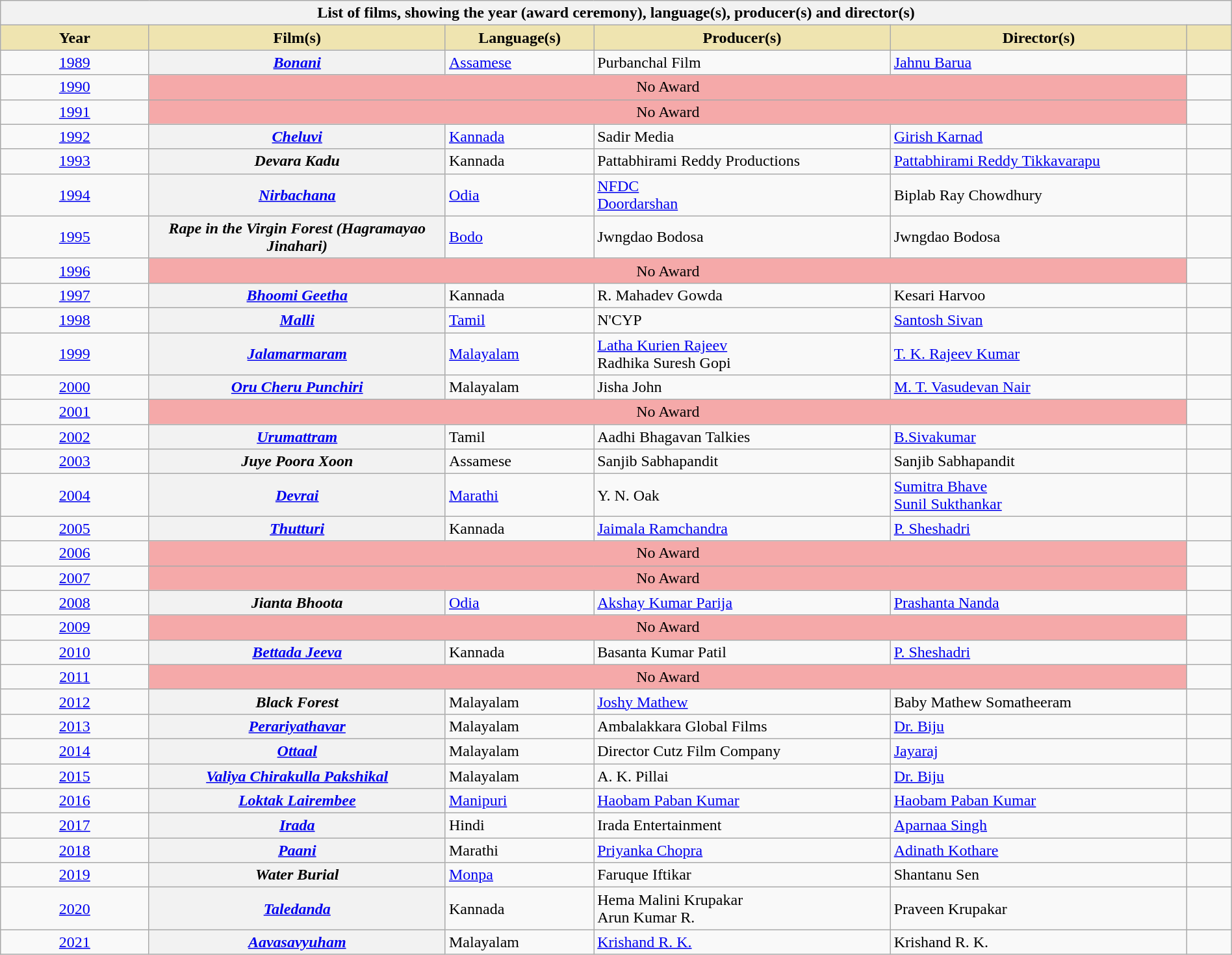<table class="wikitable sortable plainrowheaders" style="width:100%">
<tr>
<th colspan="6">List of films, showing the year (award ceremony), language(s), producer(s) and director(s)</th>
</tr>
<tr>
<th scope="col" style="background-color:#EFE4B0;width:10%;">Year</th>
<th scope="col" style="background-color:#EFE4B0;width:20%;">Film(s)</th>
<th scope="col" style="background-color:#EFE4B0;width:10%;">Language(s)</th>
<th scope="col" style="background-color:#EFE4B0;width:20%;">Producer(s)</th>
<th scope="col" style="background-color:#EFE4B0;width:20%;">Director(s)</th>
<th scope="col" style="background-color:#EFE4B0;width:3%" class="unsortable"></th>
</tr>
<tr>
<td align="center"><a href='#'>1989<br></a></td>
<th scope="row"><em><a href='#'>Bonani</a></em></th>
<td><a href='#'>Assamese</a></td>
<td>Purbanchal Film</td>
<td><a href='#'>Jahnu Barua</a></td>
<td align="center"></td>
</tr>
<tr>
<td align="center"><a href='#'>1990<br></a></td>
<td colspan="4" bgcolor="#F5A9A9" align="center">No Award</td>
<td align="center"></td>
</tr>
<tr>
<td align="center"><a href='#'>1991<br></a></td>
<td colspan="4" bgcolor="#F5A9A9" align="center">No Award</td>
<td align="center"></td>
</tr>
<tr>
<td align="center"><a href='#'>1992<br></a></td>
<th scope="row"><em><a href='#'>Cheluvi</a></em></th>
<td><a href='#'>Kannada</a></td>
<td>Sadir Media</td>
<td><a href='#'>Girish Karnad</a></td>
<td align="center"></td>
</tr>
<tr>
<td align="center"><a href='#'>1993<br></a></td>
<th scope="row"><em>Devara Kadu</em></th>
<td>Kannada</td>
<td>Pattabhirami Reddy Productions</td>
<td><a href='#'>Pattabhirami Reddy Tikkavarapu</a></td>
<td align="center"></td>
</tr>
<tr>
<td align="center"><a href='#'>1994<br></a></td>
<th scope="row"><em><a href='#'>Nirbachana</a></em></th>
<td><a href='#'>Odia</a></td>
<td><a href='#'>NFDC</a><br><a href='#'>Doordarshan</a></td>
<td>Biplab Ray Chowdhury</td>
<td align="center"></td>
</tr>
<tr>
<td align="center"><a href='#'>1995<br></a></td>
<th scope="row"><em>Rape in the Virgin Forest (Hagramayao Jinahari)</em></th>
<td><a href='#'>Bodo</a></td>
<td>Jwngdao Bodosa</td>
<td>Jwngdao Bodosa</td>
<td align="center"></td>
</tr>
<tr>
<td align="center"><a href='#'>1996<br></a></td>
<td colspan="4" bgcolor="#F5A9A9" align="center">No Award</td>
<td align="center"></td>
</tr>
<tr>
<td align="center"><a href='#'>1997<br></a></td>
<th scope="row"><em><a href='#'>Bhoomi Geetha</a></em></th>
<td>Kannada</td>
<td>R. Mahadev Gowda</td>
<td>Kesari Harvoo</td>
<td align="center"></td>
</tr>
<tr>
<td align="center"><a href='#'>1998<br></a></td>
<th scope="row"><em><a href='#'>Malli</a></em></th>
<td><a href='#'>Tamil</a></td>
<td>N'CYP</td>
<td><a href='#'>Santosh Sivan</a></td>
<td align="center"></td>
</tr>
<tr>
<td align="center"><a href='#'>1999<br></a></td>
<th scope="row"><em><a href='#'>Jalamarmaram</a></em></th>
<td><a href='#'>Malayalam</a></td>
<td><a href='#'>Latha Kurien Rajeev</a><br>Radhika Suresh Gopi</td>
<td><a href='#'>T. K. Rajeev Kumar</a></td>
<td align="center"></td>
</tr>
<tr>
<td align="center"><a href='#'>2000<br></a></td>
<th scope="row"><em><a href='#'>Oru Cheru Punchiri</a></em></th>
<td>Malayalam</td>
<td>Jisha John</td>
<td><a href='#'>M. T. Vasudevan Nair</a></td>
<td align="center"></td>
</tr>
<tr>
<td align="center"><a href='#'>2001<br></a></td>
<td colspan="4" bgcolor="#F5A9A9" align="center">No Award</td>
<td align="center"></td>
</tr>
<tr>
<td align="center"><a href='#'>2002<br></a></td>
<th scope="row"><em><a href='#'>Urumattram</a></em></th>
<td>Tamil</td>
<td>Aadhi Bhagavan Talkies</td>
<td><a href='#'>B.Sivakumar</a></td>
<td align="center"></td>
</tr>
<tr>
<td align="center"><a href='#'>2003<br></a></td>
<th scope="row"><em>Juye Poora Xoon</em></th>
<td>Assamese</td>
<td>Sanjib Sabhapandit</td>
<td>Sanjib Sabhapandit</td>
<td align="center"></td>
</tr>
<tr>
<td align="center"><a href='#'>2004<br></a></td>
<th scope="row"><em><a href='#'>Devrai</a></em></th>
<td><a href='#'>Marathi</a></td>
<td>Y. N. Oak</td>
<td><a href='#'>Sumitra Bhave</a><br><a href='#'>Sunil Sukthankar</a></td>
<td align="center"></td>
</tr>
<tr>
<td align="center"><a href='#'>2005<br></a></td>
<th scope="row"><em><a href='#'>Thutturi</a></em></th>
<td>Kannada</td>
<td><a href='#'>Jaimala Ramchandra</a></td>
<td><a href='#'>P. Sheshadri</a></td>
<td align="center"></td>
</tr>
<tr>
<td align="center"><a href='#'>2006<br></a></td>
<td colspan="4" bgcolor="#F5A9A9" align="center">No Award</td>
<td align="center"></td>
</tr>
<tr>
<td align="center"><a href='#'>2007<br></a></td>
<td colspan="4" bgcolor="#F5A9A9" align="center">No Award</td>
<td align="center"></td>
</tr>
<tr>
<td align="center"><a href='#'>2008<br></a></td>
<th scope="row"><em>Jianta Bhoota</em></th>
<td><a href='#'>Odia</a></td>
<td><a href='#'>Akshay Kumar Parija</a></td>
<td><a href='#'>Prashanta Nanda</a></td>
<td align="center"></td>
</tr>
<tr>
<td align="center"><a href='#'>2009<br></a></td>
<td colspan="4" bgcolor="#F5A9A9" align="center">No Award</td>
<td align="center"></td>
</tr>
<tr>
<td align="center"><a href='#'>2010<br></a></td>
<th scope="row"><em><a href='#'>Bettada Jeeva</a></em></th>
<td>Kannada</td>
<td>Basanta Kumar Patil</td>
<td><a href='#'>P. Sheshadri</a></td>
<td align="center"></td>
</tr>
<tr>
<td align="center"><a href='#'>2011<br></a></td>
<td colspan="4" bgcolor="#F5A9A9" align="center">No Award</td>
<td align="center"></td>
</tr>
<tr>
<td align="center"><a href='#'>2012<br></a></td>
<th scope="row"><em>Black Forest</em></th>
<td>Malayalam</td>
<td><a href='#'>Joshy Mathew</a></td>
<td>Baby Mathew Somatheeram</td>
<td align="center"></td>
</tr>
<tr>
<td align="center"><a href='#'>2013<br></a></td>
<th scope="row"><em><a href='#'>Perariyathavar</a></em></th>
<td>Malayalam</td>
<td>Ambalakkara Global Films</td>
<td><a href='#'>Dr. Biju</a></td>
<td align="center"></td>
</tr>
<tr>
<td align="center"><a href='#'>2014<br></a></td>
<th scope="row"><em><a href='#'>Ottaal</a></em></th>
<td>Malayalam</td>
<td>Director Cutz Film Company</td>
<td><a href='#'>Jayaraj</a></td>
<td align="center"></td>
</tr>
<tr>
<td align="center"><a href='#'>2015<br></a></td>
<th scope="row"><em><a href='#'>Valiya Chirakulla Pakshikal</a></em></th>
<td>Malayalam</td>
<td>A. K. Pillai</td>
<td><a href='#'>Dr. Biju</a></td>
<td align="center"></td>
</tr>
<tr>
<td align="center"><a href='#'>2016<br></a></td>
<th scope="row"><em><a href='#'>Loktak Lairembee</a></em></th>
<td><a href='#'>Manipuri</a></td>
<td><a href='#'>Haobam Paban Kumar</a></td>
<td><a href='#'>Haobam Paban Kumar</a></td>
<td align="center"></td>
</tr>
<tr>
<td align="center"><a href='#'>2017<br></a></td>
<th scope="row"><em><a href='#'>Irada</a></em></th>
<td>Hindi</td>
<td>Irada Entertainment</td>
<td><a href='#'>Aparnaa Singh</a></td>
<td align="center"></td>
</tr>
<tr>
<td align="center"><a href='#'>2018<br></a></td>
<th scope="row"><em><a href='#'>Paani</a></em></th>
<td>Marathi</td>
<td><a href='#'>Priyanka Chopra</a></td>
<td><a href='#'>Adinath Kothare</a></td>
<td align="center"></td>
</tr>
<tr>
<td align="center"><a href='#'>2019<br></a></td>
<th scope="row"><em>Water Burial</em></th>
<td><a href='#'>Monpa</a></td>
<td>Faruque Iftikar</td>
<td>Shantanu Sen</td>
<td style="text-align:center;"></td>
</tr>
<tr>
<td align="center"><a href='#'>2020<br></a></td>
<th scope="row"><em><a href='#'>Taledanda</a></em></th>
<td>Kannada</td>
<td> Hema Malini Krupakar<br> Arun Kumar R.</td>
<td>Praveen Krupakar</td>
<td style="text-align:center;"></td>
</tr>
<tr>
<td align="center"><a href='#'>2021<br></a></td>
<th scope="row"><em><a href='#'>Aavasavyuham</a></em></th>
<td>Malayalam</td>
<td><a href='#'>Krishand R. K.</a></td>
<td>Krishand R. K.</td>
<td style="text-align:center;"></td>
</tr>
</table>
